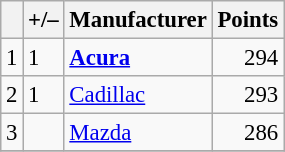<table class="wikitable" style="font-size: 95%;">
<tr>
<th scope="col"></th>
<th scope="col">+/–</th>
<th scope="col">Manufacturer</th>
<th scope="col">Points</th>
</tr>
<tr>
<td align=center>1</td>
<td align="left"> 1</td>
<td><strong> <a href='#'>Acura</a></strong></td>
<td align=right>294</td>
</tr>
<tr>
<td align=center>2</td>
<td align="left"> 1</td>
<td> <a href='#'>Cadillac</a></td>
<td align=right>293</td>
</tr>
<tr>
<td align=center>3</td>
<td align="left"></td>
<td> <a href='#'>Mazda</a></td>
<td align=right>286</td>
</tr>
<tr>
</tr>
</table>
